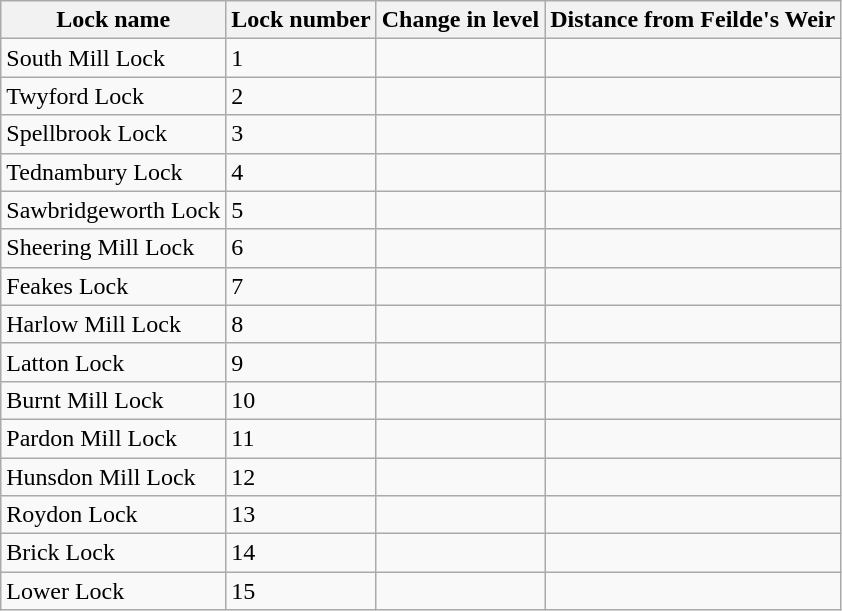<table class="wikitable">
<tr>
<th>Lock name</th>
<th>Lock number</th>
<th>Change in level</th>
<th>Distance from Feilde's Weir</th>
</tr>
<tr>
<td>South Mill Lock</td>
<td>1</td>
<td></td>
<td></td>
</tr>
<tr>
<td>Twyford Lock</td>
<td>2</td>
<td></td>
<td></td>
</tr>
<tr>
<td>Spellbrook Lock</td>
<td>3</td>
<td></td>
<td></td>
</tr>
<tr>
<td>Tednambury Lock</td>
<td>4</td>
<td></td>
<td></td>
</tr>
<tr>
<td>Sawbridgeworth Lock</td>
<td>5</td>
<td></td>
<td></td>
</tr>
<tr>
<td>Sheering Mill Lock</td>
<td>6</td>
<td></td>
<td></td>
</tr>
<tr>
<td>Feakes Lock</td>
<td>7</td>
<td></td>
<td></td>
</tr>
<tr>
<td>Harlow Mill Lock</td>
<td>8</td>
<td></td>
<td></td>
</tr>
<tr>
<td>Latton Lock</td>
<td>9</td>
<td></td>
<td></td>
</tr>
<tr>
<td>Burnt Mill Lock</td>
<td>10</td>
<td></td>
<td></td>
</tr>
<tr>
<td>Pardon Mill Lock</td>
<td>11</td>
<td></td>
<td></td>
</tr>
<tr>
<td>Hunsdon Mill Lock</td>
<td>12</td>
<td></td>
<td></td>
</tr>
<tr>
<td>Roydon Lock</td>
<td>13</td>
<td></td>
<td></td>
</tr>
<tr>
<td>Brick Lock</td>
<td>14</td>
<td></td>
<td></td>
</tr>
<tr>
<td>Lower Lock</td>
<td>15</td>
<td></td>
<td></td>
</tr>
</table>
